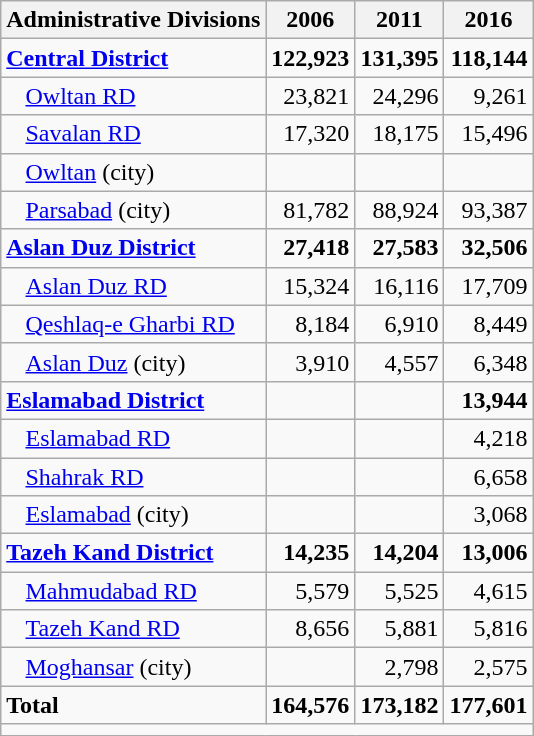<table class="wikitable">
<tr>
<th>Administrative Divisions</th>
<th>2006</th>
<th>2011</th>
<th>2016</th>
</tr>
<tr>
<td><strong><a href='#'>Central District</a></strong></td>
<td style="text-align: right;"><strong>122,923</strong></td>
<td style="text-align: right;"><strong>131,395</strong></td>
<td style="text-align: right;"><strong>118,144</strong></td>
</tr>
<tr>
<td style="padding-left: 1em;"><a href='#'>Owltan RD</a></td>
<td style="text-align: right;">23,821</td>
<td style="text-align: right;">24,296</td>
<td style="text-align: right;">9,261</td>
</tr>
<tr>
<td style="padding-left: 1em;"><a href='#'>Savalan RD</a></td>
<td style="text-align: right;">17,320</td>
<td style="text-align: right;">18,175</td>
<td style="text-align: right;">15,496</td>
</tr>
<tr>
<td style="padding-left: 1em;"><a href='#'>Owltan</a> (city)</td>
<td style="text-align: right;"></td>
<td style="text-align: right;"></td>
<td style="text-align: right;"></td>
</tr>
<tr>
<td style="padding-left: 1em;"><a href='#'>Parsabad</a> (city)</td>
<td style="text-align: right;">81,782</td>
<td style="text-align: right;">88,924</td>
<td style="text-align: right;">93,387</td>
</tr>
<tr>
<td><strong><a href='#'>Aslan Duz District</a></strong></td>
<td style="text-align: right;"><strong>27,418</strong></td>
<td style="text-align: right;"><strong>27,583</strong></td>
<td style="text-align: right;"><strong>32,506</strong></td>
</tr>
<tr>
<td style="padding-left: 1em;"><a href='#'>Aslan Duz RD</a></td>
<td style="text-align: right;">15,324</td>
<td style="text-align: right;">16,116</td>
<td style="text-align: right;">17,709</td>
</tr>
<tr>
<td style="padding-left: 1em;"><a href='#'>Qeshlaq-e Gharbi RD</a></td>
<td style="text-align: right;">8,184</td>
<td style="text-align: right;">6,910</td>
<td style="text-align: right;">8,449</td>
</tr>
<tr>
<td style="padding-left: 1em;"><a href='#'>Aslan Duz</a> (city)</td>
<td style="text-align: right;">3,910</td>
<td style="text-align: right;">4,557</td>
<td style="text-align: right;">6,348</td>
</tr>
<tr>
<td><strong><a href='#'>Eslamabad District</a></strong></td>
<td style="text-align: right;"></td>
<td style="text-align: right;"></td>
<td style="text-align: right;"><strong>13,944</strong></td>
</tr>
<tr>
<td style="padding-left: 1em;"><a href='#'>Eslamabad RD</a></td>
<td style="text-align: right;"></td>
<td style="text-align: right;"></td>
<td style="text-align: right;">4,218</td>
</tr>
<tr>
<td style="padding-left: 1em;"><a href='#'>Shahrak RD</a></td>
<td style="text-align: right;"></td>
<td style="text-align: right;"></td>
<td style="text-align: right;">6,658</td>
</tr>
<tr>
<td style="padding-left: 1em;"><a href='#'>Eslamabad</a> (city)</td>
<td style="text-align: right;"></td>
<td style="text-align: right;"></td>
<td style="text-align: right;">3,068</td>
</tr>
<tr>
<td><strong><a href='#'>Tazeh Kand District</a></strong></td>
<td style="text-align: right;"><strong>14,235</strong></td>
<td style="text-align: right;"><strong>14,204</strong></td>
<td style="text-align: right;"><strong>13,006</strong></td>
</tr>
<tr>
<td style="padding-left: 1em;"><a href='#'>Mahmudabad RD</a></td>
<td style="text-align: right;">5,579</td>
<td style="text-align: right;">5,525</td>
<td style="text-align: right;">4,615</td>
</tr>
<tr>
<td style="padding-left: 1em;"><a href='#'>Tazeh Kand RD</a></td>
<td style="text-align: right;">8,656</td>
<td style="text-align: right;">5,881</td>
<td style="text-align: right;">5,816</td>
</tr>
<tr>
<td style="padding-left: 1em;"><a href='#'>Moghansar</a> (city)</td>
<td style="text-align: right;"></td>
<td style="text-align: right;">2,798</td>
<td style="text-align: right;">2,575</td>
</tr>
<tr>
<td><strong>Total</strong></td>
<td style="text-align: right;"><strong>164,576</strong></td>
<td style="text-align: right;"><strong>173,182</strong></td>
<td style="text-align: right;"><strong>177,601</strong></td>
</tr>
<tr>
<td colspan=4></td>
</tr>
</table>
